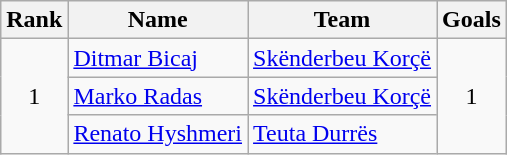<table class="wikitable" style="text-align: center;">
<tr>
<th>Rank</th>
<th>Name</th>
<th>Team</th>
<th>Goals</th>
</tr>
<tr>
<td rowspan=6>1</td>
<td align="left"> <a href='#'>Ditmar Bicaj</a></td>
<td align="left"> <a href='#'>Skënderbeu Korçë</a></td>
<td rowspan="6">1</td>
</tr>
<tr>
<td align="left"> <a href='#'>Marko Radas</a></td>
<td align="left"> <a href='#'>Skënderbeu Korçë</a></td>
</tr>
<tr>
<td align="left"> <a href='#'>Renato Hyshmeri</a></td>
<td align="left"> <a href='#'>Teuta Durrës</a></td>
</tr>
</table>
